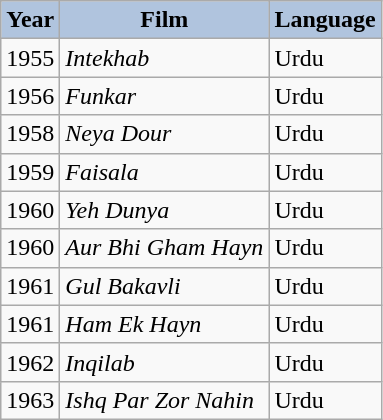<table class="wikitable sortable plainrowheaders">
<tr>
<th style="background:#B0C4DE;">Year</th>
<th style="background:#B0C4DE;">Film</th>
<th style="background:#B0C4DE;">Language</th>
</tr>
<tr>
<td>1955</td>
<td><em>Intekhab</em></td>
<td>Urdu</td>
</tr>
<tr>
<td>1956</td>
<td><em>Funkar</em></td>
<td>Urdu</td>
</tr>
<tr>
<td>1958</td>
<td><em>Neya Dour</em></td>
<td>Urdu</td>
</tr>
<tr>
<td>1959</td>
<td><em>Faisala</em></td>
<td>Urdu</td>
</tr>
<tr>
<td>1960</td>
<td><em>Yeh Dunya</em></td>
<td>Urdu</td>
</tr>
<tr>
<td>1960</td>
<td><em>Aur Bhi Gham Hayn</em></td>
<td>Urdu</td>
</tr>
<tr>
<td>1961</td>
<td><em>Gul Bakavli</em></td>
<td>Urdu</td>
</tr>
<tr>
<td>1961</td>
<td><em>Ham Ek Hayn</em></td>
<td>Urdu</td>
</tr>
<tr>
<td>1962</td>
<td><em>Inqilab</em></td>
<td>Urdu</td>
</tr>
<tr>
<td>1963</td>
<td><em>Ishq Par Zor Nahin</em></td>
<td>Urdu</td>
</tr>
</table>
